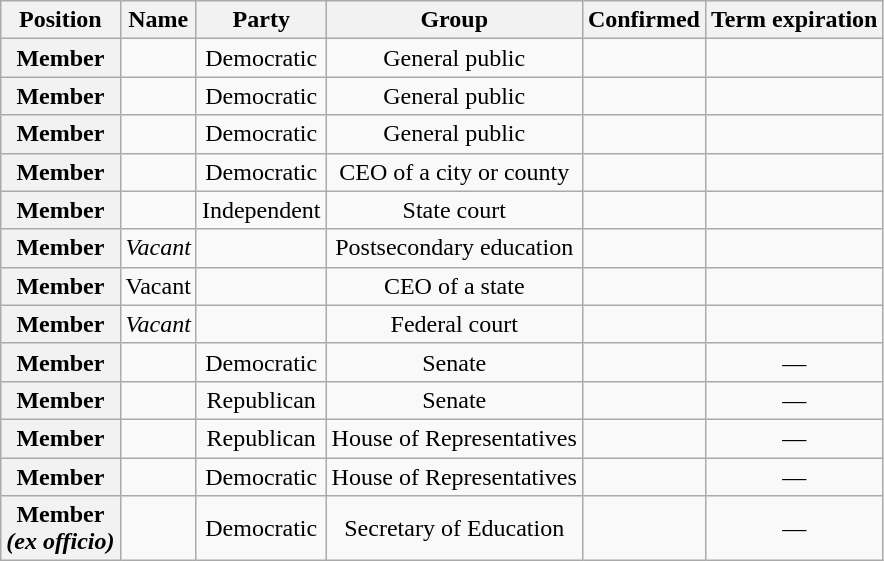<table class="wikitable sortable" style="text-align:center">
<tr>
<th>Position</th>
<th>Name</th>
<th>Party</th>
<th>Group</th>
<th>Confirmed</th>
<th>Term expiration</th>
</tr>
<tr>
<th>Member</th>
<td></td>
<td>Democratic</td>
<td>General public</td>
<td></td>
<td></td>
</tr>
<tr>
<th>Member</th>
<td></td>
<td>Democratic</td>
<td>General public</td>
<td></td>
<td></td>
</tr>
<tr>
<th>Member</th>
<td></td>
<td>Democratic</td>
<td>General public</td>
<td></td>
<td></td>
</tr>
<tr>
<th>Member</th>
<td></td>
<td>Democratic</td>
<td>CEO of a city or county</td>
<td></td>
<td></td>
</tr>
<tr>
<th>Member</th>
<td></td>
<td>Independent</td>
<td>State court</td>
<td></td>
<td></td>
</tr>
<tr>
<th>Member</th>
<td><em>Vacant</em></td>
<td></td>
<td>Postsecondary education</td>
<td></td>
<td></td>
</tr>
<tr>
<th>Member</th>
<td>Vacant</td>
<td></td>
<td>CEO of a state</td>
<td></td>
<td></td>
</tr>
<tr>
<th>Member</th>
<td><em>Vacant</em></td>
<td></td>
<td>Federal court</td>
<td></td>
<td></td>
</tr>
<tr>
<th>Member</th>
<td></td>
<td>Democratic</td>
<td>Senate</td>
<td></td>
<td>—</td>
</tr>
<tr>
<th>Member</th>
<td></td>
<td>Republican</td>
<td>Senate</td>
<td></td>
<td>—</td>
</tr>
<tr>
<th>Member</th>
<td></td>
<td>Republican</td>
<td>House of Representatives</td>
<td></td>
<td>—</td>
</tr>
<tr>
<th>Member</th>
<td></td>
<td>Democratic</td>
<td>House of Representatives</td>
<td></td>
<td>—</td>
</tr>
<tr>
<th>Member<br><em>(ex officio)</em></th>
<td></td>
<td>Democratic</td>
<td>Secretary of Education</td>
<td></td>
<td>—</td>
</tr>
</table>
